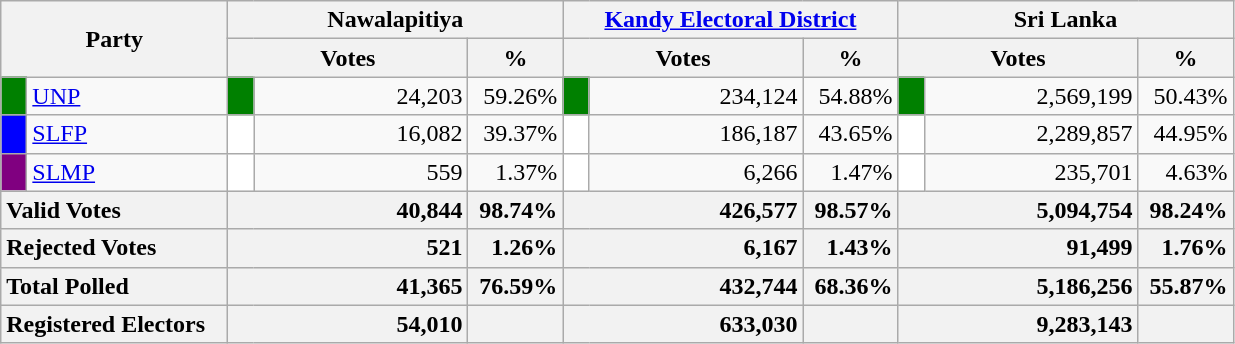<table class="wikitable">
<tr>
<th colspan="2" width="144px"rowspan="2">Party</th>
<th colspan="3" width="216px">Nawalapitiya</th>
<th colspan="3" width="216px"><a href='#'>Kandy Electoral District</a></th>
<th colspan="3" width="216px">Sri Lanka</th>
</tr>
<tr>
<th colspan="2" width="144px">Votes</th>
<th>%</th>
<th colspan="2" width="144px">Votes</th>
<th>%</th>
<th colspan="2" width="144px">Votes</th>
<th>%</th>
</tr>
<tr>
<td style="background-color:green;" width="10px"></td>
<td style="text-align:left;"><a href='#'>UNP</a></td>
<td style="background-color:green;" width="10px"></td>
<td style="text-align:right;">24,203</td>
<td style="text-align:right;">59.26%</td>
<td style="background-color:green;" width="10px"></td>
<td style="text-align:right;">234,124</td>
<td style="text-align:right;">54.88%</td>
<td style="background-color:green;" width="10px"></td>
<td style="text-align:right;">2,569,199</td>
<td style="text-align:right;">50.43%</td>
</tr>
<tr>
<td style="background-color:blue;" width="10px"></td>
<td style="text-align:left;"><a href='#'>SLFP</a></td>
<td style="background-color:white;" width="10px"></td>
<td style="text-align:right;">16,082</td>
<td style="text-align:right;">39.37%</td>
<td style="background-color:white;" width="10px"></td>
<td style="text-align:right;">186,187</td>
<td style="text-align:right;">43.65%</td>
<td style="background-color:white;" width="10px"></td>
<td style="text-align:right;">2,289,857</td>
<td style="text-align:right;">44.95%</td>
</tr>
<tr>
<td style="background-color:purple;" width="10px"></td>
<td style="text-align:left;"><a href='#'>SLMP</a></td>
<td style="background-color:white;" width="10px"></td>
<td style="text-align:right;">559</td>
<td style="text-align:right;">1.37%</td>
<td style="background-color:white;" width="10px"></td>
<td style="text-align:right;">6,266</td>
<td style="text-align:right;">1.47%</td>
<td style="background-color:white;" width="10px"></td>
<td style="text-align:right;">235,701</td>
<td style="text-align:right;">4.63%</td>
</tr>
<tr>
<th colspan="2" width="144px"style="text-align:left;">Valid Votes</th>
<th style="text-align:right;"colspan="2" width="144px">40,844</th>
<th style="text-align:right;">98.74%</th>
<th style="text-align:right;"colspan="2" width="144px">426,577</th>
<th style="text-align:right;">98.57%</th>
<th style="text-align:right;"colspan="2" width="144px">5,094,754</th>
<th style="text-align:right;">98.24%</th>
</tr>
<tr>
<th colspan="2" width="144px"style="text-align:left;">Rejected Votes</th>
<th style="text-align:right;"colspan="2" width="144px">521</th>
<th style="text-align:right;">1.26%</th>
<th style="text-align:right;"colspan="2" width="144px">6,167</th>
<th style="text-align:right;">1.43%</th>
<th style="text-align:right;"colspan="2" width="144px">91,499</th>
<th style="text-align:right;">1.76%</th>
</tr>
<tr>
<th colspan="2" width="144px"style="text-align:left;">Total Polled</th>
<th style="text-align:right;"colspan="2" width="144px">41,365</th>
<th style="text-align:right;">76.59%</th>
<th style="text-align:right;"colspan="2" width="144px">432,744</th>
<th style="text-align:right;">68.36%</th>
<th style="text-align:right;"colspan="2" width="144px">5,186,256</th>
<th style="text-align:right;">55.87%</th>
</tr>
<tr>
<th colspan="2" width="144px"style="text-align:left;">Registered Electors</th>
<th style="text-align:right;"colspan="2" width="144px">54,010</th>
<th></th>
<th style="text-align:right;"colspan="2" width="144px">633,030</th>
<th></th>
<th style="text-align:right;"colspan="2" width="144px">9,283,143</th>
<th></th>
</tr>
</table>
